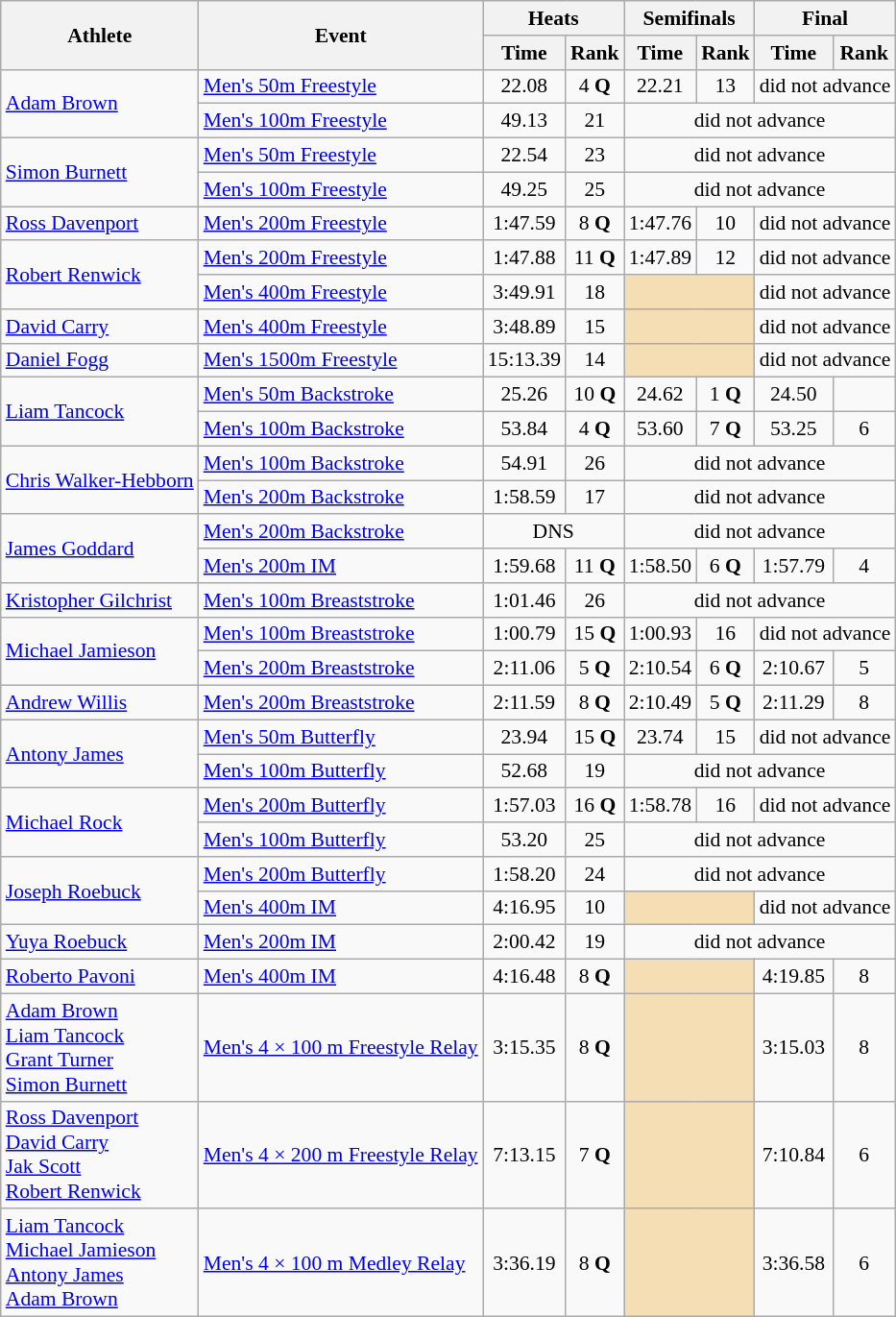<table class=wikitable style="font-size:90%">
<tr>
<th rowspan="2">Athlete</th>
<th rowspan="2">Event</th>
<th colspan="2">Heats</th>
<th colspan="2">Semifinals</th>
<th colspan="2">Final</th>
</tr>
<tr>
<th>Time</th>
<th>Rank</th>
<th>Time</th>
<th>Rank</th>
<th>Time</th>
<th>Rank</th>
</tr>
<tr>
<td rowspan="2"><a href='#'>Adam Brown</a></td>
<td><a href='#'>Men's 50m Freestyle</a></td>
<td align=center>22.08</td>
<td align=center>4 <strong>Q</strong></td>
<td align=center>22.21</td>
<td align=center>13</td>
<td align=center colspan=2>did not advance</td>
</tr>
<tr>
<td><a href='#'>Men's 100m Freestyle</a></td>
<td align=center>49.13</td>
<td align=center>21</td>
<td align=center colspan=4>did not advance</td>
</tr>
<tr>
<td rowspan="2"><a href='#'>Simon Burnett</a></td>
<td><a href='#'>Men's 50m Freestyle</a></td>
<td align=center>22.54</td>
<td align=center>23</td>
<td align=center colspan=4>did not advance</td>
</tr>
<tr>
<td><a href='#'>Men's 100m Freestyle</a></td>
<td align=center>49.25</td>
<td align=center>25</td>
<td align=center colspan=4>did not advance</td>
</tr>
<tr>
<td rowspan="1"><a href='#'>Ross Davenport</a></td>
<td><a href='#'>Men's 200m Freestyle</a></td>
<td align=center>1:47.59</td>
<td align=center>8 <strong>Q</strong></td>
<td align=center>1:47.76</td>
<td align=center>10</td>
<td align=center colspan=2>did not advance</td>
</tr>
<tr>
<td rowspan="2"><a href='#'>Robert Renwick</a></td>
<td><a href='#'>Men's 200m Freestyle</a></td>
<td align=center>1:47.88</td>
<td align=center>11 <strong>Q</strong></td>
<td align=center>1:47.89</td>
<td align=center>12</td>
<td align=center colspan=2>did not advance</td>
</tr>
<tr>
<td><a href='#'>Men's 400m Freestyle</a></td>
<td align=center>3:49.91</td>
<td align=center>18</td>
<td colspan= 2 bgcolor="wheat"></td>
<td align=center colspan=2>did not advance</td>
</tr>
<tr>
<td rowspan="1"><a href='#'>David Carry</a></td>
<td><a href='#'>Men's 400m Freestyle</a></td>
<td align=center>3:48.89</td>
<td align=center>15</td>
<td colspan= 2 bgcolor="wheat"></td>
<td align=center colspan=2>did not advance</td>
</tr>
<tr>
<td rowspan="1"><a href='#'>Daniel Fogg</a></td>
<td><a href='#'>Men's 1500m Freestyle</a></td>
<td align=center>15:13.39</td>
<td align=center>14</td>
<td colspan= 2 bgcolor="wheat"></td>
<td align=center colspan=2>did not advance</td>
</tr>
<tr>
<td rowspan="2"><a href='#'>Liam Tancock</a></td>
<td><a href='#'>Men's 50m Backstroke</a></td>
<td align=center>25.26</td>
<td align=center>10 <strong>Q</strong></td>
<td align=center>24.62</td>
<td align=center>1 <strong>Q</strong></td>
<td align=center>24.50</td>
<td align=center></td>
</tr>
<tr>
<td><a href='#'>Men's 100m Backstroke</a></td>
<td align=center>53.84</td>
<td align=center>4 <strong>Q</strong></td>
<td align=center>53.60</td>
<td align=center>7 <strong>Q</strong></td>
<td align=center>53.25</td>
<td align=center>6</td>
</tr>
<tr>
<td rowspan="2"><a href='#'>Chris Walker-Hebborn</a></td>
<td><a href='#'>Men's 100m Backstroke</a></td>
<td align=center>54.91</td>
<td align=center>26</td>
<td align=center colspan=4>did not advance</td>
</tr>
<tr>
<td><a href='#'>Men's 200m Backstroke</a></td>
<td align=center>1:58.59</td>
<td align=center>17</td>
<td align=center colspan=4>did not advance</td>
</tr>
<tr>
<td rowspan="2"><a href='#'>James Goddard</a></td>
<td><a href='#'>Men's 200m Backstroke</a></td>
<td align=center colspan=2>DNS</td>
<td align=center colspan=4>did not advance</td>
</tr>
<tr>
<td><a href='#'>Men's 200m IM</a></td>
<td align=center>1:59.68</td>
<td align=center>11 <strong>Q</strong></td>
<td align=center>1:58.50</td>
<td align=center>6 <strong>Q</strong></td>
<td align=center>1:57.79</td>
<td align=center>4</td>
</tr>
<tr>
<td rowspan="1"><a href='#'>Kristopher Gilchrist</a></td>
<td><a href='#'>Men's 100m Breaststroke</a></td>
<td align=center>1:01.46</td>
<td align=center>26</td>
<td align=center colspan=4>did not advance</td>
</tr>
<tr>
<td rowspan="2"><a href='#'>Michael Jamieson</a></td>
<td><a href='#'>Men's 100m Breaststroke</a></td>
<td align=center>1:00.79</td>
<td align=center>15 <strong>Q</strong></td>
<td align=center>1:00.93</td>
<td align=center>16</td>
<td align=center colspan=2>did not advance</td>
</tr>
<tr>
<td><a href='#'>Men's 200m Breaststroke</a></td>
<td align=center>2:11.06</td>
<td align=center>5 <strong>Q</strong></td>
<td align=center>2:10.54</td>
<td align=center>6 <strong>Q</strong></td>
<td align=center>2:10.67</td>
<td align=center>5</td>
</tr>
<tr>
<td rowspan="1"><a href='#'>Andrew Willis</a></td>
<td><a href='#'>Men's 200m Breaststroke</a></td>
<td align=center>2:11.59</td>
<td align=center>8 <strong>Q</strong></td>
<td align=center>2:10.49</td>
<td align=center>5 <strong>Q</strong></td>
<td align=center>2:11.29</td>
<td align=center>8</td>
</tr>
<tr>
<td rowspan="2"><a href='#'>Antony James</a></td>
<td><a href='#'>Men's 50m Butterfly</a></td>
<td align=center>23.94</td>
<td align=center>15 <strong>Q</strong></td>
<td align=center>23.74</td>
<td align=center>15</td>
<td align=center colspan=2>did not advance</td>
</tr>
<tr>
<td><a href='#'>Men's 100m Butterfly</a></td>
<td align=center>52.68</td>
<td align=center>19</td>
<td align=center colspan=4>did not advance</td>
</tr>
<tr>
<td rowspan="2"><a href='#'>Michael Rock</a></td>
<td><a href='#'>Men's 200m Butterfly</a></td>
<td align=center>1:57.03</td>
<td align=center>16 <strong>Q</strong></td>
<td align=center>1:58.78</td>
<td align=center>16</td>
<td align=center colspan=2>did not advance</td>
</tr>
<tr>
<td><a href='#'>Men's 100m Butterfly</a></td>
<td align=center>53.20</td>
<td align=center>25</td>
<td align=center colspan=4>did not advance</td>
</tr>
<tr>
<td rowspan="2"><a href='#'>Joseph Roebuck</a></td>
<td><a href='#'>Men's 200m Butterfly</a></td>
<td align=center>1:58.20</td>
<td align=center>24</td>
<td align=center colspan=4>did not advance</td>
</tr>
<tr>
<td><a href='#'>Men's 400m IM</a></td>
<td align=center>4:16.95</td>
<td align=center>10</td>
<td colspan= 2 bgcolor="wheat"></td>
<td align=center colspan=2>did not advance</td>
</tr>
<tr>
<td rowspan="1"><a href='#'>Yuya Roebuck</a></td>
<td><a href='#'>Men's 200m IM</a></td>
<td align=center>2:00.42</td>
<td align=center>19</td>
<td align=center colspan=4>did not advance</td>
</tr>
<tr>
<td rowspan="1"><a href='#'>Roberto Pavoni</a></td>
<td><a href='#'>Men's 400m IM</a></td>
<td align=center>4:16.48</td>
<td align=center>8 <strong>Q</strong></td>
<td colspan= 2 bgcolor="wheat"></td>
<td align=center>4:19.85</td>
<td align=center>8</td>
</tr>
<tr>
<td rowspan="1"><a href='#'>Adam Brown</a><br><a href='#'>Liam Tancock</a><br><a href='#'>Grant Turner</a><br><a href='#'>Simon Burnett</a></td>
<td><a href='#'>Men's 4 × 100 m Freestyle Relay</a></td>
<td align=center>3:15.35</td>
<td align=center>8 <strong>Q</strong></td>
<td colspan= 2 bgcolor="wheat"></td>
<td align=center>3:15.03</td>
<td align=center>8</td>
</tr>
<tr>
<td rowspan="1"><a href='#'>Ross Davenport</a><br><a href='#'>David Carry</a><br><a href='#'>Jak Scott</a><br><a href='#'>Robert Renwick</a></td>
<td><a href='#'>Men's 4 × 200 m Freestyle Relay</a></td>
<td align=center>7:13.15</td>
<td align=center>7 <strong>Q</strong></td>
<td colspan= 2 bgcolor="wheat"></td>
<td align=center>7:10.84</td>
<td align=center>6</td>
</tr>
<tr>
<td rowspan="1"><a href='#'>Liam Tancock</a><br><a href='#'>Michael Jamieson</a><br><a href='#'>Antony James</a><br><a href='#'>Adam Brown</a></td>
<td><a href='#'>Men's 4 × 100 m Medley Relay</a></td>
<td align=center>3:36.19</td>
<td align=center>8 <strong>Q</strong></td>
<td colspan= 2 bgcolor="wheat"></td>
<td align=center>3:36.58</td>
<td align=center>6</td>
</tr>
</table>
